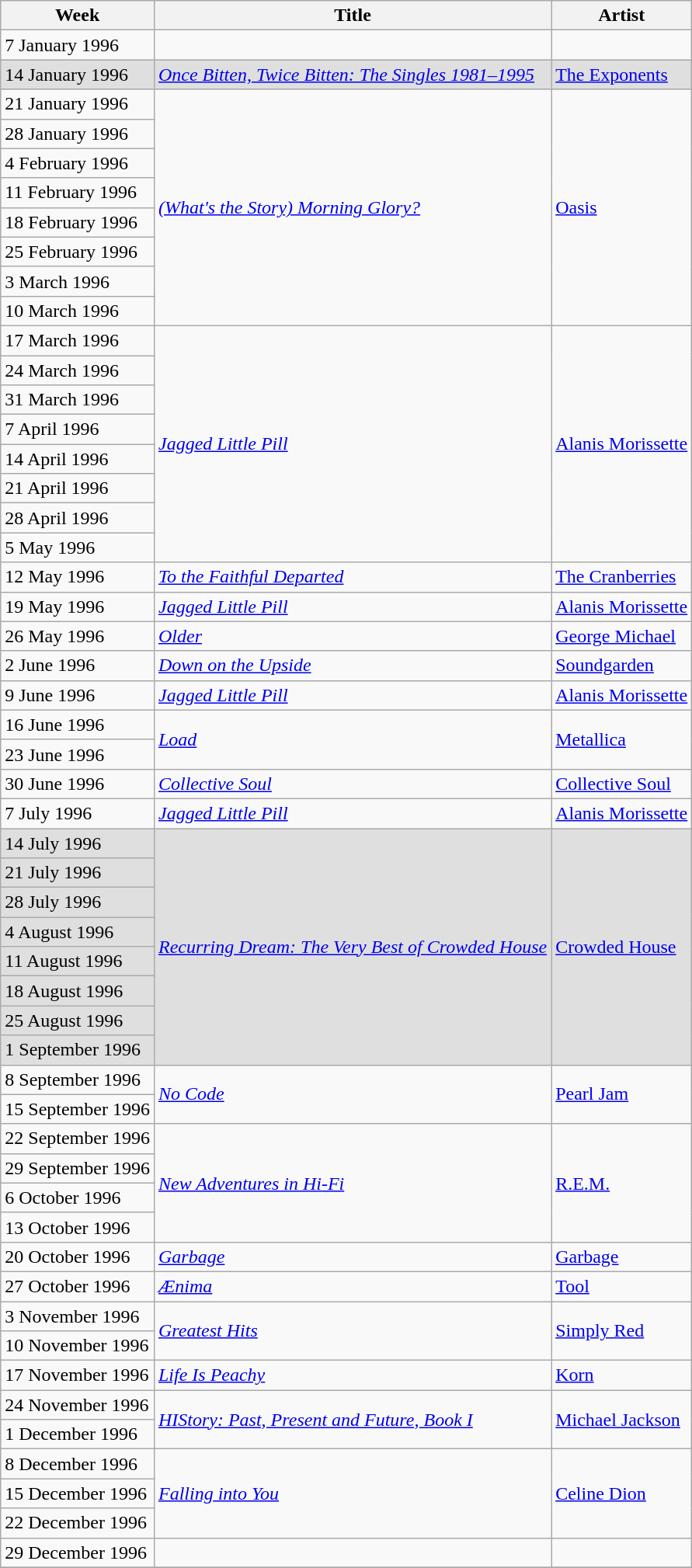<table class="wikitable">
<tr>
<th>Week</th>
<th>Title</th>
<th>Artist</th>
</tr>
<tr>
<td>7 January 1996</td>
<td></td>
<td></td>
</tr>
<tr bgcolor="#DFDFDF">
<td>14 January 1996</td>
<td rowspan="1"><em><a href='#'>Once Bitten, Twice Bitten: The Singles 1981–1995</a></em></td>
<td rowspan="1"><a href='#'>The Exponents</a></td>
</tr>
<tr>
<td>21 January 1996</td>
<td rowspan="8"><em><a href='#'>(What's the Story) Morning Glory?</a></em></td>
<td rowspan="8"><a href='#'>Oasis</a></td>
</tr>
<tr>
<td>28 January 1996</td>
</tr>
<tr>
<td>4 February 1996</td>
</tr>
<tr>
<td>11 February 1996</td>
</tr>
<tr>
<td>18 February 1996</td>
</tr>
<tr>
<td>25 February 1996</td>
</tr>
<tr>
<td>3 March 1996</td>
</tr>
<tr>
<td>10 March 1996</td>
</tr>
<tr>
<td>17 March 1996</td>
<td rowspan="8"><em><a href='#'>Jagged Little Pill</a></em></td>
<td rowspan="8"><a href='#'>Alanis Morissette</a></td>
</tr>
<tr>
<td>24 March 1996</td>
</tr>
<tr>
<td>31 March 1996</td>
</tr>
<tr>
<td>7 April 1996</td>
</tr>
<tr>
<td>14 April 1996</td>
</tr>
<tr>
<td>21 April 1996</td>
</tr>
<tr>
<td>28 April 1996</td>
</tr>
<tr>
<td>5 May 1996</td>
</tr>
<tr>
<td>12 May 1996</td>
<td rowspan="1"><em><a href='#'>To the Faithful Departed</a></em></td>
<td rowspan="1"><a href='#'>The Cranberries</a></td>
</tr>
<tr>
<td>19 May 1996</td>
<td rowspan="1"><em><a href='#'>Jagged Little Pill</a></em></td>
<td rowspan="1"><a href='#'>Alanis Morissette</a></td>
</tr>
<tr>
<td>26 May 1996</td>
<td rowspan="1"><em><a href='#'>Older</a></em></td>
<td rowspan="1"><a href='#'>George Michael</a></td>
</tr>
<tr>
<td>2 June 1996</td>
<td rowspan="1"><em><a href='#'>Down on the Upside</a></em></td>
<td rowspan="1"><a href='#'>Soundgarden</a></td>
</tr>
<tr>
<td>9 June 1996</td>
<td rowspan="1"><em><a href='#'>Jagged Little Pill</a></em></td>
<td rowspan="1"><a href='#'>Alanis Morissette</a></td>
</tr>
<tr>
<td>16 June 1996</td>
<td rowspan="2"><em><a href='#'>Load</a></em></td>
<td rowspan="2"><a href='#'>Metallica</a></td>
</tr>
<tr>
<td>23 June 1996</td>
</tr>
<tr>
<td>30 June 1996</td>
<td rowspan="1"><em><a href='#'>Collective Soul</a></em></td>
<td rowspan="1"><a href='#'>Collective Soul</a></td>
</tr>
<tr>
<td>7 July 1996</td>
<td rowspan="1"><em><a href='#'>Jagged Little Pill</a></em></td>
<td rowspan="1"><a href='#'>Alanis Morissette</a></td>
</tr>
<tr bgcolor="#DFDFDF">
<td>14 July 1996</td>
<td rowspan="8"><em><a href='#'>Recurring Dream: The Very Best of Crowded House</a></em></td>
<td rowspan="8"><a href='#'>Crowded House</a></td>
</tr>
<tr bgcolor="#DFDFDF">
<td>21 July 1996</td>
</tr>
<tr bgcolor="#DFDFDF">
<td>28 July 1996</td>
</tr>
<tr bgcolor="#DFDFDF">
<td>4 August 1996</td>
</tr>
<tr bgcolor="#DFDFDF">
<td>11 August 1996</td>
</tr>
<tr bgcolor="#DFDFDF">
<td>18 August 1996</td>
</tr>
<tr bgcolor="#DFDFDF">
<td>25 August 1996</td>
</tr>
<tr bgcolor="#DFDFDF">
<td>1 September 1996</td>
</tr>
<tr>
<td>8 September 1996</td>
<td rowspan="2"><em><a href='#'>No Code</a></em></td>
<td rowspan="2"><a href='#'>Pearl Jam</a></td>
</tr>
<tr>
<td>15 September 1996</td>
</tr>
<tr>
<td>22 September 1996</td>
<td rowspan="4"><em><a href='#'>New Adventures in Hi-Fi</a></em></td>
<td rowspan="4"><a href='#'>R.E.M.</a></td>
</tr>
<tr>
<td>29 September 1996</td>
</tr>
<tr>
<td>6 October 1996</td>
</tr>
<tr>
<td>13 October 1996</td>
</tr>
<tr>
<td>20 October 1996</td>
<td rowspan="1"><em><a href='#'>Garbage</a></em></td>
<td rowspan="1"><a href='#'>Garbage</a></td>
</tr>
<tr>
<td>27 October 1996</td>
<td rowspan="1"><em><a href='#'>Ænima</a></em></td>
<td rowspan="1"><a href='#'>Tool</a></td>
</tr>
<tr>
<td>3 November 1996</td>
<td rowspan="2"><em><a href='#'>Greatest Hits</a></em></td>
<td rowspan="2"><a href='#'>Simply Red</a></td>
</tr>
<tr>
<td>10 November 1996</td>
</tr>
<tr>
<td>17 November 1996</td>
<td rowspan="1"><em><a href='#'>Life Is Peachy</a></em></td>
<td rowspan="1"><a href='#'>Korn</a></td>
</tr>
<tr>
<td>24 November 1996</td>
<td rowspan="2"><em><a href='#'>HIStory: Past, Present and Future, Book I</a></em></td>
<td rowspan="2"><a href='#'>Michael Jackson</a></td>
</tr>
<tr>
<td>1 December 1996</td>
</tr>
<tr>
<td>8 December 1996</td>
<td rowspan="3"><em><a href='#'>Falling into You</a></em></td>
<td rowspan="3"><a href='#'>Celine Dion</a></td>
</tr>
<tr>
<td>15 December 1996</td>
</tr>
<tr>
<td>22 December 1996</td>
</tr>
<tr>
<td>29 December 1996</td>
<td></td>
<td></td>
</tr>
<tr bgcolor="#CCCCCC">
</tr>
</table>
